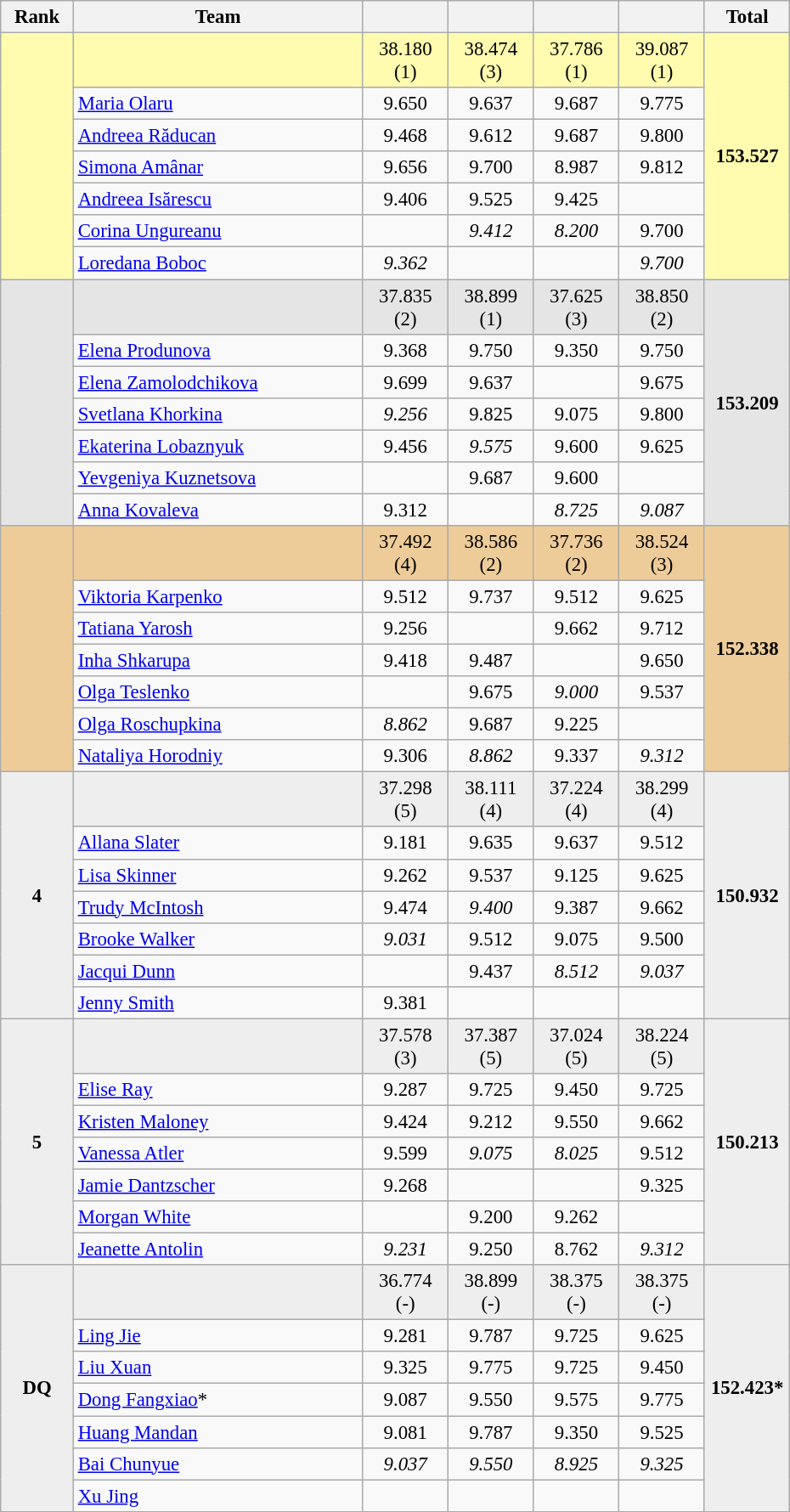<table class="wikitable" style="text-align:center; font-size:95%">
<tr>
<th scope="col" style="width:50px;">Rank</th>
<th scope="col" style="width:220px;">Team</th>
<th scope="col" style="width:60px;"></th>
<th scope="col" style="width:60px;"></th>
<th scope="col" style="width:60px;"></th>
<th scope="col" style="width:60px;"></th>
<th scope="col" style="width:60px;">Total</th>
</tr>
<tr style="background:#fffcaf;">
<td rowspan=7></td>
<td style="text-align:left;"><strong></strong></td>
<td>38.180 (1)</td>
<td>38.474 (3)</td>
<td>37.786 (1)</td>
<td>39.087 (1)</td>
<td rowspan=7><strong>153.527</strong></td>
</tr>
<tr>
<td style="text-align:left;"><a href='#'>Maria Olaru</a></td>
<td>9.650</td>
<td>9.637</td>
<td>9.687</td>
<td>9.775</td>
</tr>
<tr>
<td style="text-align:left;"><a href='#'>Andreea Răducan</a></td>
<td>9.468</td>
<td>9.612</td>
<td>9.687</td>
<td>9.800</td>
</tr>
<tr>
<td style="text-align:left;"><a href='#'>Simona Amânar</a></td>
<td>9.656</td>
<td>9.700</td>
<td>8.987</td>
<td>9.812</td>
</tr>
<tr>
<td style="text-align:left;"><a href='#'>Andreea Isărescu</a></td>
<td>9.406</td>
<td>9.525</td>
<td>9.425</td>
<td></td>
</tr>
<tr>
<td style="text-align:left;"><a href='#'>Corina Ungureanu</a></td>
<td></td>
<td><em>9.412</em></td>
<td><em>8.200</em></td>
<td>9.700</td>
</tr>
<tr>
<td style="text-align:left;"><a href='#'>Loredana Boboc</a></td>
<td><em>9.362</em></td>
<td></td>
<td></td>
<td><em>9.700</em></td>
</tr>
<tr style="background:#e5e5e5;">
<td rowspan=7></td>
<td style="text-align:left;"><strong></strong></td>
<td>37.835 (2)</td>
<td>38.899 (1)</td>
<td>37.625 (3)</td>
<td>38.850 (2)</td>
<td rowspan=7><strong>153.209</strong></td>
</tr>
<tr>
<td style="text-align:left;"><a href='#'>Elena Produnova</a></td>
<td>9.368</td>
<td>9.750</td>
<td>9.350</td>
<td>9.750</td>
</tr>
<tr>
<td style="text-align:left;"><a href='#'>Elena Zamolodchikova</a></td>
<td>9.699</td>
<td>9.637</td>
<td></td>
<td>9.675</td>
</tr>
<tr>
<td style="text-align:left;"><a href='#'>Svetlana Khorkina</a></td>
<td><em>9.256</em></td>
<td>9.825</td>
<td>9.075</td>
<td>9.800</td>
</tr>
<tr>
<td style="text-align:left;"><a href='#'>Ekaterina Lobaznyuk</a></td>
<td>9.456</td>
<td><em>9.575</em></td>
<td>9.600</td>
<td>9.625</td>
</tr>
<tr>
<td style="text-align:left;"><a href='#'>Yevgeniya Kuznetsova</a></td>
<td></td>
<td>9.687</td>
<td>9.600</td>
<td></td>
</tr>
<tr>
<td style="text-align:left;"><a href='#'>Anna Kovaleva</a></td>
<td>9.312</td>
<td></td>
<td><em>8.725</em></td>
<td><em>9.087</em></td>
</tr>
<tr style="background:#ec9;">
<td rowspan=7></td>
<td style="text-align:left;"><strong></strong></td>
<td>37.492 (4)</td>
<td>38.586 (2)</td>
<td>37.736 (2)</td>
<td>38.524 (3)</td>
<td rowspan=7><strong>152.338</strong></td>
</tr>
<tr>
<td style="text-align:left;"><a href='#'>Viktoria Karpenko</a></td>
<td>9.512</td>
<td>9.737</td>
<td>9.512</td>
<td>9.625</td>
</tr>
<tr>
<td style="text-align:left;"><a href='#'>Tatiana Yarosh</a></td>
<td>9.256</td>
<td></td>
<td>9.662</td>
<td>9.712</td>
</tr>
<tr>
<td style="text-align:left;"><a href='#'>Inha Shkarupa</a></td>
<td>9.418</td>
<td>9.487</td>
<td></td>
<td>9.650</td>
</tr>
<tr>
<td style="text-align:left;"><a href='#'>Olga Teslenko</a></td>
<td></td>
<td>9.675</td>
<td><em>9.000</em></td>
<td>9.537</td>
</tr>
<tr>
<td style="text-align:left;"><a href='#'>Olga Roschupkina</a></td>
<td><em>8.862</em></td>
<td>9.687</td>
<td>9.225</td>
<td></td>
</tr>
<tr>
<td style="text-align:left;"><a href='#'>Nataliya Horodniy</a></td>
<td>9.306</td>
<td><em>8.862</em></td>
<td>9.337</td>
<td><em>9.312</em></td>
</tr>
<tr style="background:#eee;">
<td rowspan=7><strong>4</strong></td>
<td style="text-align:left;"><strong></strong></td>
<td>37.298 (5)</td>
<td>38.111 (4)</td>
<td>37.224 (4)</td>
<td>38.299 (4)</td>
<td rowspan=7><strong>150.932</strong></td>
</tr>
<tr>
<td style="text-align:left;"><a href='#'>Allana Slater</a></td>
<td>9.181</td>
<td>9.635</td>
<td>9.637</td>
<td>9.512</td>
</tr>
<tr>
<td style="text-align:left;"><a href='#'>Lisa Skinner</a></td>
<td>9.262</td>
<td>9.537</td>
<td>9.125</td>
<td>9.625</td>
</tr>
<tr>
<td style="text-align:left;"><a href='#'>Trudy McIntosh</a></td>
<td>9.474</td>
<td><em>9.400</em></td>
<td>9.387</td>
<td>9.662</td>
</tr>
<tr>
<td style="text-align:left;"><a href='#'>Brooke Walker</a></td>
<td><em>9.031</em></td>
<td>9.512</td>
<td>9.075</td>
<td>9.500</td>
</tr>
<tr>
<td style="text-align:left;"><a href='#'>Jacqui Dunn</a></td>
<td></td>
<td>9.437</td>
<td><em>8.512</em></td>
<td><em>9.037</em></td>
</tr>
<tr>
<td style="text-align:left;"><a href='#'>Jenny Smith</a></td>
<td>9.381</td>
<td></td>
<td></td>
<td></td>
</tr>
<tr style="background:#eee;">
<td rowspan=7><strong>5</strong></td>
<td style="text-align:left;"><strong></strong></td>
<td>37.578 (3)</td>
<td>37.387 (5)</td>
<td>37.024 (5)</td>
<td>38.224 (5)</td>
<td rowspan=7><strong>150.213</strong></td>
</tr>
<tr>
<td style="text-align:left;"><a href='#'>Elise Ray</a></td>
<td>9.287</td>
<td>9.725</td>
<td>9.450</td>
<td>9.725</td>
</tr>
<tr>
<td style="text-align:left;"><a href='#'>Kristen Maloney</a></td>
<td>9.424</td>
<td>9.212</td>
<td>9.550</td>
<td>9.662</td>
</tr>
<tr>
<td style="text-align:left;"><a href='#'>Vanessa Atler</a></td>
<td>9.599</td>
<td><em>9.075</em></td>
<td><em>8.025</em></td>
<td>9.512</td>
</tr>
<tr>
<td style="text-align:left;"><a href='#'>Jamie Dantzscher</a></td>
<td>9.268</td>
<td></td>
<td></td>
<td>9.325</td>
</tr>
<tr>
<td style="text-align:left;"><a href='#'>Morgan White</a></td>
<td></td>
<td>9.200</td>
<td>9.262</td>
<td></td>
</tr>
<tr>
<td style="text-align:left;"><a href='#'>Jeanette Antolin</a></td>
<td><em>9.231</em></td>
<td>9.250</td>
<td>8.762</td>
<td><em>9.312</em></td>
</tr>
<tr style="background:#eee;">
<td rowspan=7><strong>DQ</strong></td>
<td style="text-align:left;"><strong></strong></td>
<td>36.774 (-)</td>
<td>38.899 (-)</td>
<td>38.375 (-)</td>
<td>38.375 (-)</td>
<td rowspan=7><strong>152.423*</strong></td>
</tr>
<tr>
<td style="text-align:left;"><a href='#'>Ling Jie</a></td>
<td>9.281</td>
<td>9.787</td>
<td>9.725</td>
<td>9.625</td>
</tr>
<tr>
<td style="text-align:left;"><a href='#'>Liu Xuan</a></td>
<td>9.325</td>
<td>9.775</td>
<td>9.725</td>
<td>9.450</td>
</tr>
<tr>
<td style="text-align:left;"><a href='#'>Dong Fangxiao</a>*</td>
<td>9.087</td>
<td>9.550</td>
<td>9.575</td>
<td>9.775</td>
</tr>
<tr>
<td style="text-align:left;"><a href='#'>Huang Mandan</a></td>
<td>9.081</td>
<td>9.787</td>
<td>9.350</td>
<td>9.525</td>
</tr>
<tr>
<td style="text-align:left;"><a href='#'>Bai Chunyue</a></td>
<td><em>9.037</em></td>
<td><em>9.550</em></td>
<td><em>8.925</em></td>
<td><em>9.325</em></td>
</tr>
<tr>
<td style="text-align:left;"><a href='#'>Xu Jing</a></td>
<td></td>
<td></td>
<td></td>
<td></td>
</tr>
</table>
